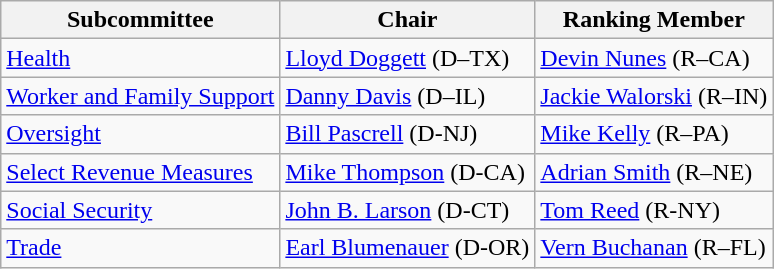<table class="wikitable">
<tr>
<th>Subcommittee</th>
<th>Chair</th>
<th>Ranking Member</th>
</tr>
<tr>
<td><a href='#'>Health</a></td>
<td><a href='#'>Lloyd Doggett</a> (D–TX)</td>
<td><a href='#'>Devin Nunes</a> (R–CA)</td>
</tr>
<tr>
<td><a href='#'>Worker and Family Support</a></td>
<td><a href='#'>Danny Davis</a> (D–IL)</td>
<td><a href='#'>Jackie Walorski</a> (R–IN)</td>
</tr>
<tr>
<td><a href='#'>Oversight</a></td>
<td><a href='#'>Bill Pascrell</a> (D-NJ)</td>
<td><a href='#'>Mike Kelly</a> (R–PA)</td>
</tr>
<tr>
<td><a href='#'>Select Revenue Measures</a></td>
<td><a href='#'>Mike Thompson</a> (D-CA)</td>
<td><a href='#'>Adrian Smith</a> (R–NE)</td>
</tr>
<tr>
<td><a href='#'>Social Security</a></td>
<td><a href='#'>John B. Larson</a> (D-CT)</td>
<td><a href='#'>Tom Reed</a> (R-NY)</td>
</tr>
<tr>
<td><a href='#'>Trade</a></td>
<td><a href='#'>Earl Blumenauer</a> (D-OR)</td>
<td><a href='#'>Vern Buchanan</a> (R–FL)</td>
</tr>
</table>
